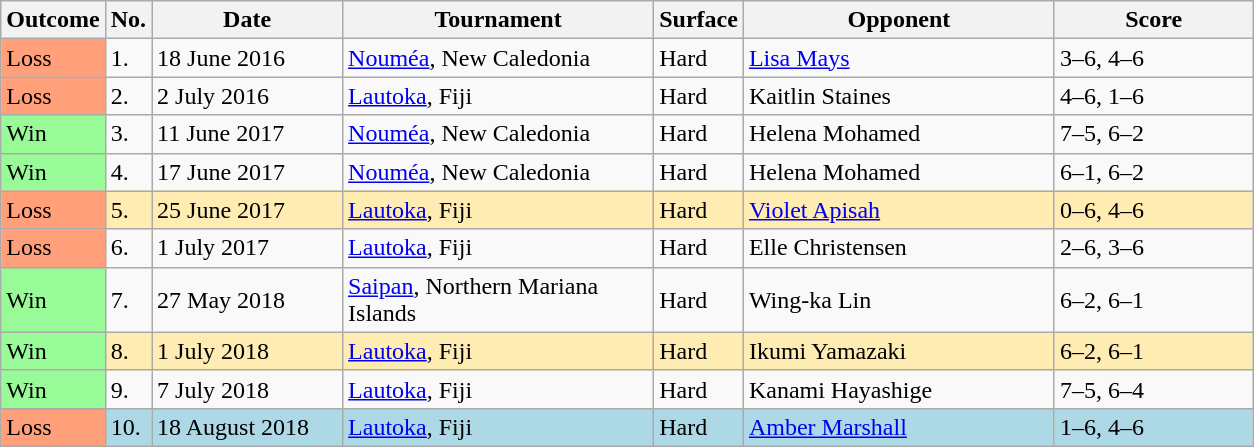<table class="sortable wikitable">
<tr>
<th>Outcome</th>
<th>No.</th>
<th width=120>Date</th>
<th width=200>Tournament</th>
<th>Surface</th>
<th width=200>Opponent</th>
<th width=125>Score</th>
</tr>
<tr>
<td style="background:#ffa07a;">Loss</td>
<td>1.</td>
<td>18 June 2016</td>
<td><a href='#'>Nouméa</a>, New Caledonia</td>
<td>Hard</td>
<td> <a href='#'>Lisa Mays</a></td>
<td>3–6, 4–6</td>
</tr>
<tr>
<td style="background:#ffa07a;">Loss</td>
<td>2.</td>
<td>2 July 2016</td>
<td><a href='#'>Lautoka</a>, Fiji</td>
<td>Hard</td>
<td> Kaitlin Staines</td>
<td>4–6, 1–6</td>
</tr>
<tr>
<td bgcolor=98fb98>Win</td>
<td>3.</td>
<td>11 June 2017</td>
<td><a href='#'>Nouméa</a>, New Caledonia</td>
<td>Hard</td>
<td> Helena Mohamed</td>
<td>7–5, 6–2</td>
</tr>
<tr>
<td bgcolor=98fb98>Win</td>
<td>4.</td>
<td>17 June 2017</td>
<td><a href='#'>Nouméa</a>, New Caledonia</td>
<td>Hard</td>
<td> Helena Mohamed</td>
<td>6–1, 6–2</td>
</tr>
<tr bgcolor=#ffecb2>
<td style="background:#ffa07a;">Loss</td>
<td>5.</td>
<td>25 June 2017</td>
<td><a href='#'>Lautoka</a>, Fiji</td>
<td>Hard</td>
<td> <a href='#'>Violet Apisah</a></td>
<td>0–6, 4–6</td>
</tr>
<tr>
<td style="background:#ffa07a;">Loss</td>
<td>6.</td>
<td>1 July 2017</td>
<td><a href='#'>Lautoka</a>, Fiji</td>
<td>Hard</td>
<td> Elle Christensen</td>
<td>2–6, 3–6</td>
</tr>
<tr>
<td bgcolor=98fb98>Win</td>
<td>7.</td>
<td>27 May 2018</td>
<td><a href='#'>Saipan</a>, Northern Mariana Islands</td>
<td>Hard</td>
<td> Wing-ka Lin</td>
<td>6–2, 6–1</td>
</tr>
<tr bgcolor=#ffecb2>
<td bgcolor=98fb98>Win</td>
<td>8.</td>
<td>1 July 2018</td>
<td><a href='#'>Lautoka</a>, Fiji</td>
<td>Hard</td>
<td> Ikumi Yamazaki</td>
<td>6–2, 6–1</td>
</tr>
<tr>
<td bgcolor=98fb98>Win</td>
<td>9.</td>
<td>7 July 2018</td>
<td><a href='#'>Lautoka</a>, Fiji</td>
<td>Hard</td>
<td> Kanami Hayashige</td>
<td>7–5, 6–4</td>
</tr>
<tr | bgcolor="lightblue">
<td style="background:#ffa07a;">Loss</td>
<td>10.</td>
<td>18 August 2018</td>
<td><a href='#'>Lautoka</a>, Fiji</td>
<td>Hard</td>
<td> <a href='#'>Amber Marshall</a></td>
<td>1–6, 4–6</td>
</tr>
</table>
